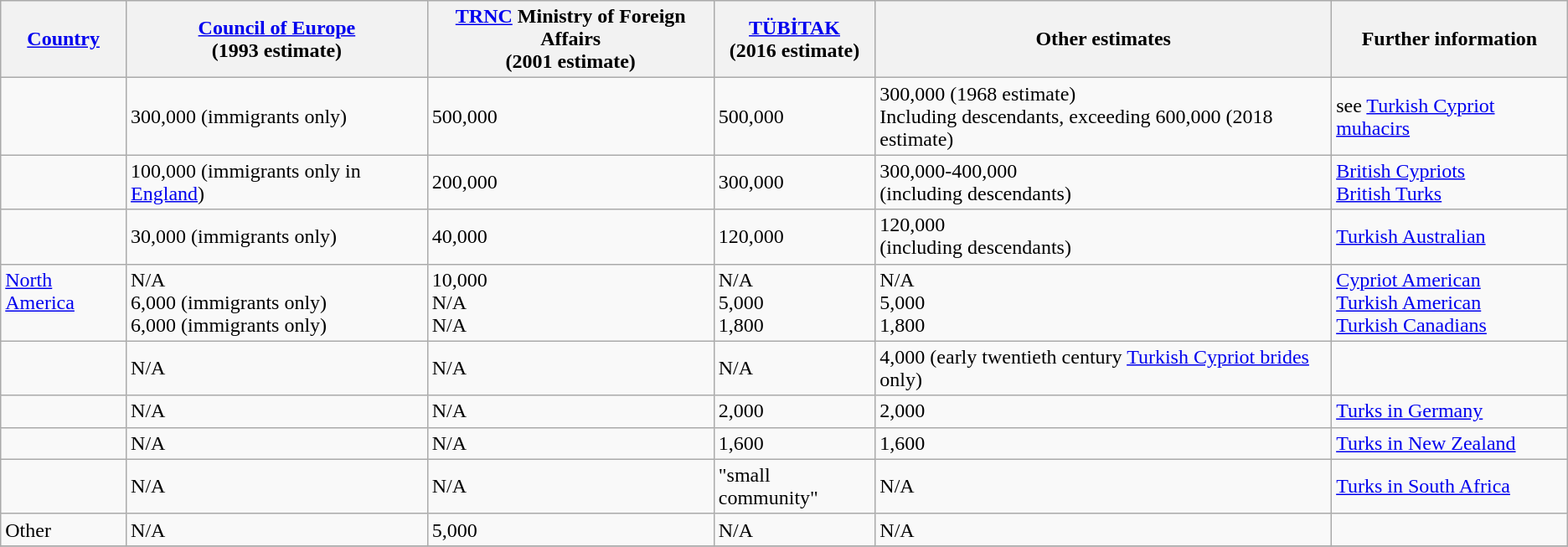<table class="wikitable sortable">
<tr>
<th><a href='#'>Country</a></th>
<th><a href='#'>Council of Europe</a> <br>(1993 estimate)</th>
<th><a href='#'>TRNC</a> Ministry of Foreign Affairs <br> (2001 estimate)</th>
<th><a href='#'>TÜBİTAK</a> <br> (2016 estimate)</th>
<th>Other estimates</th>
<th>Further information</th>
</tr>
<tr>
<td></td>
<td>300,000 (immigrants only)</td>
<td>500,000</td>
<td>500,000</td>
<td>300,000 (1968 estimate) <br> Including descendants, exceeding 600,000 (2018 estimate)</td>
<td>see <a href='#'>Turkish Cypriot muhacirs</a></td>
</tr>
<tr>
<td></td>
<td>100,000 (immigrants only in <a href='#'>England</a>)</td>
<td>200,000</td>
<td>300,000</td>
<td>300,000-400,000 <br> (including descendants)</td>
<td><a href='#'>British Cypriots</a> <br> <a href='#'>British Turks</a></td>
</tr>
<tr>
<td></td>
<td>30,000 (immigrants only)</td>
<td>40,000</td>
<td>120,000</td>
<td>120,000 <br> (including descendants)</td>
<td><a href='#'>Turkish Australian</a></td>
</tr>
<tr>
<td><a href='#'>North America</a> <br>  <br> </td>
<td>N/A<br>6,000 (immigrants only) <br>6,000 (immigrants only)</td>
<td>10,000 <br> N/A <br> N/A</td>
<td>N/A <br> 5,000 <br> 1,800</td>
<td>N/A <br> 5,000 <br> 1,800</td>
<td><a href='#'>Cypriot American</a> <br> <a href='#'>Turkish American</a> <br> <a href='#'>Turkish Canadians</a></td>
</tr>
<tr>
<td></td>
<td>N/A</td>
<td>N/A</td>
<td>N/A</td>
<td>4,000 (early twentieth century <a href='#'>Turkish Cypriot brides</a> only)</td>
<td></td>
</tr>
<tr>
<td></td>
<td>N/A</td>
<td>N/A</td>
<td>2,000</td>
<td>2,000</td>
<td><a href='#'>Turks in Germany</a></td>
</tr>
<tr>
<td></td>
<td>N/A</td>
<td>N/A</td>
<td>1,600</td>
<td>1,600</td>
<td><a href='#'>Turks in New Zealand</a></td>
</tr>
<tr>
<td></td>
<td>N/A</td>
<td>N/A</td>
<td>"small community"</td>
<td>N/A</td>
<td><a href='#'>Turks in South Africa</a></td>
</tr>
<tr>
<td>Other</td>
<td>N/A</td>
<td>5,000</td>
<td>N/A</td>
<td>N/A</td>
<td></td>
</tr>
<tr>
</tr>
</table>
